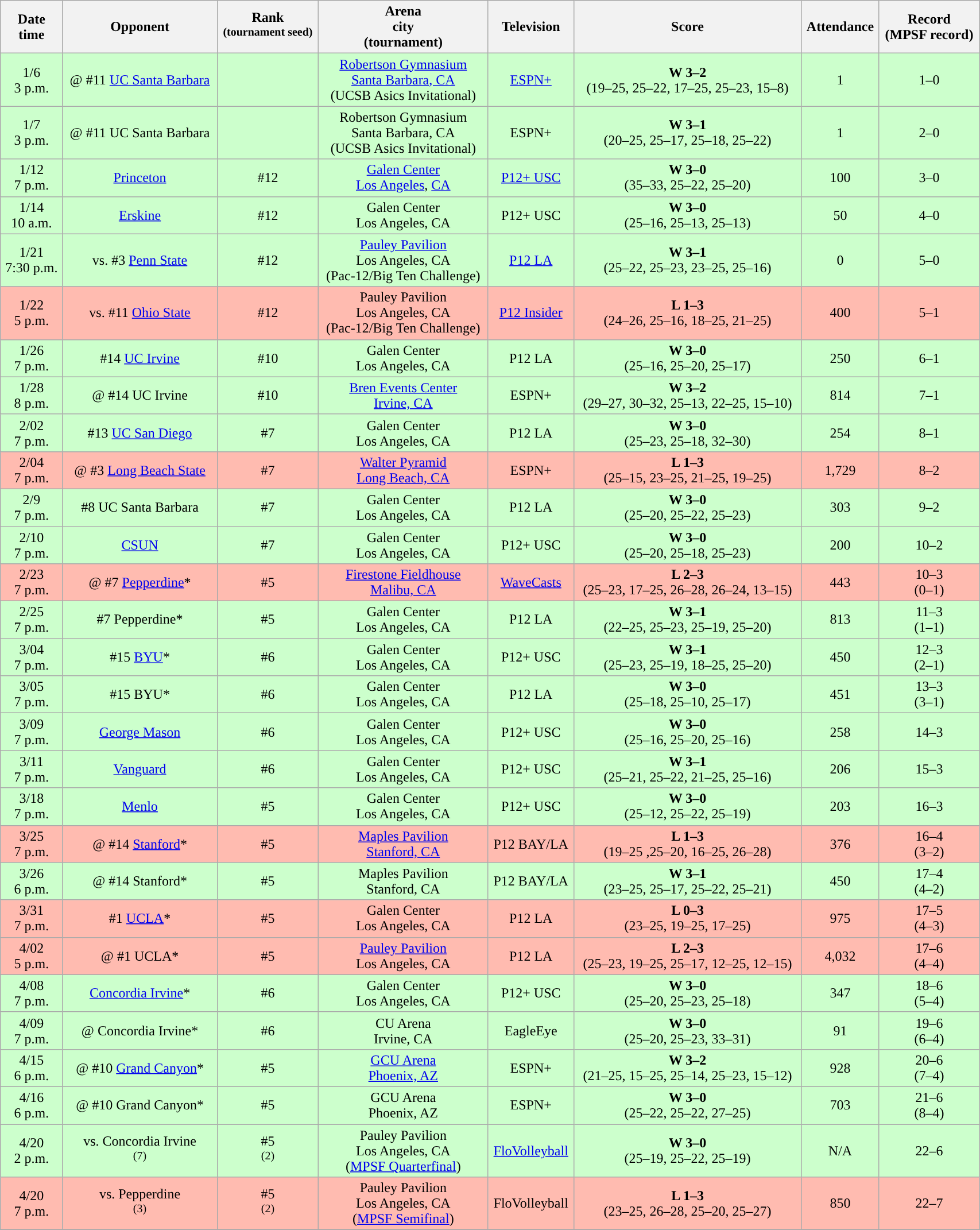<table class="wikitable sortable" style="width:90%">
<tr>
<th>Date<br>time</th>
<th>Opponent</th>
<th>Rank<br><sup>(tournament seed)</sup></th>
<th>Arena<br>city<br>(tournament)</th>
<th>Television</th>
<th>Score</th>
<th>Attendance</th>
<th>Record<br>(MPSF record)</th>
</tr>
<tr align="center" bgcolor="#ccffcc">
<td>1/6<br>3 p.m.</td>
<td>@ #11 <a href='#'>UC Santa Barbara</a></td>
<td></td>
<td><a href='#'>Robertson Gymnasium</a><br><a href='#'>Santa Barbara, CA</a><br>(UCSB Asics Invitational)</td>
<td><a href='#'>ESPN+</a></td>
<td><strong>W 3–2</strong><br>(19–25, 25–22, 17–25, 25–23, 15–8)</td>
<td>1</td>
<td>1–0</td>
</tr>
<tr align="center" bgcolor="#ccffcc">
<td>1/7<br>3 p.m.</td>
<td>@ #11 UC Santa Barbara</td>
<td></td>
<td>Robertson Gymnasium<br>Santa Barbara, CA<br>(UCSB Asics Invitational)</td>
<td>ESPN+</td>
<td><strong>W 3–1</strong><br>(20–25, 25–17, 25–18, 25–22)</td>
<td>1</td>
<td>2–0</td>
</tr>
<tr align="center" bgcolor="#ccffcc">
<td>1/12<br>7 p.m.</td>
<td><a href='#'>Princeton</a></td>
<td>#12</td>
<td><a href='#'>Galen Center</a><br><a href='#'>Los Angeles</a>, <a href='#'>CA</a></td>
<td><a href='#'>P12+ USC</a></td>
<td><strong>W 3–0</strong><br> (35–33, 25–22, 25–20)</td>
<td>100</td>
<td>3–0</td>
</tr>
<tr align="center" bgcolor="#ccffcc">
<td>1/14<br>10 a.m.</td>
<td><a href='#'>Erskine</a></td>
<td>#12</td>
<td>Galen Center<br>Los Angeles, CA</td>
<td>P12+ USC</td>
<td><strong>W 3–0</strong><br> (25–16, 25–13, 25–13)</td>
<td>50</td>
<td>4–0</td>
</tr>
<tr align="center" bgcolor="#ccffcc">
<td>1/21<br>7:30 p.m.</td>
<td>vs. #3 <a href='#'>Penn State</a></td>
<td>#12</td>
<td><a href='#'>Pauley Pavilion</a><br>Los Angeles, CA<br>(Pac-12/Big Ten Challenge)</td>
<td><a href='#'>P12 LA</a></td>
<td><strong>W 3–1</strong><br>(25–22, 25–23, 23–25, 25–16)</td>
<td>0</td>
<td>5–0</td>
</tr>
<tr align="center" bgcolor="#ffbbb">
<td>1/22<br>5 p.m.</td>
<td>vs. #11 <a href='#'>Ohio State</a></td>
<td>#12</td>
<td>Pauley Pavilion<br>Los Angeles, CA<br>(Pac-12/Big Ten Challenge)</td>
<td><a href='#'>P12 Insider</a></td>
<td><strong>L 1–3</strong><br>(24–26, 25–16, 18–25, 21–25)</td>
<td>400</td>
<td>5–1</td>
</tr>
<tr align="center" bgcolor="#ccffcc">
<td>1/26<br>7 p.m.</td>
<td>#14 <a href='#'>UC Irvine</a></td>
<td>#10</td>
<td>Galen Center<br>Los Angeles, CA</td>
<td>P12 LA</td>
<td><strong>W 3–0</strong><br>(25–16, 25–20, 25–17)</td>
<td>250</td>
<td>6–1</td>
</tr>
<tr align="center" bgcolor="#ccffcc">
<td>1/28<br>8 p.m.</td>
<td>@ #14 UC Irvine</td>
<td>#10</td>
<td><a href='#'>Bren Events Center</a><br><a href='#'>Irvine, CA</a></td>
<td>ESPN+</td>
<td><strong>W 3–2</strong><br>(29–27, 30–32, 25–13, 22–25, 15–10)</td>
<td>814</td>
<td>7–1</td>
</tr>
<tr align="center" bgcolor="#ccffcc">
<td>2/02<br>7 p.m.</td>
<td>#13 <a href='#'>UC San Diego</a></td>
<td>#7</td>
<td>Galen Center<br>Los Angeles, CA</td>
<td>P12 LA</td>
<td><strong>W 3–0</strong><br>(25–23, 25–18, 32–30)</td>
<td>254</td>
<td>8–1</td>
</tr>
<tr align="center" bgcolor="#ffbbb">
<td>2/04<br>7 p.m.</td>
<td>@ #3 <a href='#'>Long Beach State</a></td>
<td>#7</td>
<td><a href='#'>Walter Pyramid</a><br><a href='#'>Long Beach, CA</a></td>
<td>ESPN+</td>
<td><strong>L 1–3</strong><br>(25–15, 23–25, 21–25, 19–25)</td>
<td>1,729</td>
<td>8–2</td>
</tr>
<tr align="center" bgcolor="#ccffcc">
<td>2/9<br>7 p.m.</td>
<td>#8 UC Santa Barbara</td>
<td>#7</td>
<td>Galen Center<br>Los Angeles, CA</td>
<td>P12 LA</td>
<td><strong>W 3–0</strong><br>(25–20, 25–22, 25–23)</td>
<td>303</td>
<td>9–2</td>
</tr>
<tr align="center" bgcolor="#ccffcc">
<td>2/10<br>7 p.m.</td>
<td><a href='#'>CSUN</a></td>
<td>#7</td>
<td>Galen Center<br>Los Angeles, CA</td>
<td>P12+ USC</td>
<td><strong>W 3–0</strong><br>(25–20, 25–18, 25–23)</td>
<td>200</td>
<td>10–2</td>
</tr>
<tr align="center" bgcolor="#ffbbb">
<td>2/23<br>7 p.m.</td>
<td>@ #7 <a href='#'>Pepperdine</a>*</td>
<td>#5</td>
<td><a href='#'>Firestone Fieldhouse</a><br><a href='#'>Malibu, CA</a></td>
<td><a href='#'>WaveCasts</a></td>
<td><strong>L 2–3</strong><br>(25–23, 17–25, 26–28, 26–24, 13–15)</td>
<td>443</td>
<td>10–3<br>(0–1)</td>
</tr>
<tr align="center" bgcolor="#ccffcc">
<td>2/25<br>7 p.m.</td>
<td>#7 Pepperdine*</td>
<td>#5</td>
<td>Galen Center<br>Los Angeles, CA</td>
<td>P12 LA</td>
<td><strong>W 3–1</strong><br>(22–25, 25–23, 25–19, 25–20)</td>
<td>813</td>
<td>11–3<br>(1–1)</td>
</tr>
<tr align="center" bgcolor="#ccffcc">
<td>3/04<br>7 p.m.</td>
<td>#15 <a href='#'>BYU</a>*</td>
<td>#6</td>
<td>Galen Center<br>Los Angeles, CA</td>
<td>P12+ USC</td>
<td><strong>W 3–1</strong><br>(25–23, 25–19, 18–25, 25–20)</td>
<td>450</td>
<td>12–3<br>(2–1)</td>
</tr>
<tr align="center" bgcolor="#ccffcc">
<td>3/05<br>7 p.m.</td>
<td>#15 BYU*</td>
<td>#6</td>
<td>Galen Center<br>Los Angeles, CA</td>
<td>P12 LA</td>
<td><strong>W 3–0</strong><br>(25–18, 25–10, 25–17)</td>
<td>451</td>
<td>13–3<br>(3–1)</td>
</tr>
<tr align="center" bgcolor="#ccffcc">
<td>3/09<br>7 p.m.</td>
<td><a href='#'>George Mason</a></td>
<td>#6</td>
<td>Galen Center<br>Los Angeles, CA</td>
<td>P12+ USC</td>
<td><strong>W 3–0</strong><br>(25–16, 25–20, 25–16)</td>
<td>258</td>
<td>14–3</td>
</tr>
<tr align="center" bgcolor="#ccffcc">
<td>3/11<br>7 p.m.</td>
<td><a href='#'>Vanguard</a></td>
<td>#6</td>
<td>Galen Center<br>Los Angeles, CA</td>
<td>P12+ USC</td>
<td><strong>W 3–1</strong><br>(25–21, 25–22, 21–25, 25–16)</td>
<td>206</td>
<td>15–3</td>
</tr>
<tr align="center" bgcolor="#ccffcc">
<td>3/18<br>7 p.m.</td>
<td><a href='#'>Menlo</a></td>
<td>#5</td>
<td>Galen Center<br>Los Angeles, CA</td>
<td>P12+ USC</td>
<td><strong>W 3–0</strong><br>(25–12, 25–22, 25–19)</td>
<td>203</td>
<td>16–3</td>
</tr>
<tr align="center" bgcolor="#ffbbb">
<td>3/25<br>7 p.m.</td>
<td>@ #14 <a href='#'>Stanford</a>*</td>
<td>#5</td>
<td><a href='#'>Maples Pavilion</a><br><a href='#'>Stanford, CA</a></td>
<td>P12 BAY/LA</td>
<td><strong>L 1–3</strong><br>(19–25 ,25–20, 16–25, 26–28)</td>
<td>376</td>
<td>16–4<br>(3–2)</td>
</tr>
<tr align="center" bgcolor="#ccffcc">
<td>3/26<br>6 p.m.</td>
<td>@ #14 Stanford*</td>
<td>#5</td>
<td>Maples Pavilion<br>Stanford, CA</td>
<td>P12 BAY/LA</td>
<td><strong>W 3–1</strong><br>(23–25, 25–17, 25–22, 25–21)</td>
<td>450</td>
<td>17–4<br>(4–2)</td>
</tr>
<tr align="center" bgcolor="#ffbbb">
<td>3/31<br>7 p.m.</td>
<td>#1 <a href='#'>UCLA</a>*</td>
<td>#5</td>
<td>Galen Center<br>Los Angeles, CA</td>
<td>P12 LA</td>
<td><strong>L 0–3</strong><br>(23–25, 19–25, 17–25)</td>
<td>975</td>
<td>17–5<br>(4–3)</td>
</tr>
<tr align="center" bgcolor="#ffbbb">
<td>4/02<br>5 p.m.</td>
<td>@ #1 UCLA*</td>
<td>#5</td>
<td><a href='#'>Pauley Pavilion</a><br>Los Angeles, CA</td>
<td>P12 LA</td>
<td><strong>L 2–3</strong><br>(25–23, 19–25, 25–17, 12–25, 12–15)</td>
<td>4,032</td>
<td>17–6<br>(4–4)</td>
</tr>
<tr align="center" bgcolor="#ccffcc">
<td>4/08<br>7 p.m.</td>
<td><a href='#'>Concordia Irvine</a>*</td>
<td>#6</td>
<td>Galen Center<br>Los Angeles, CA</td>
<td>P12+ USC</td>
<td><strong>W 3–0</strong><br>(25–20, 25–23, 25–18)</td>
<td>347</td>
<td>18–6<br>(5–4)</td>
</tr>
<tr align="center" bgcolor="#ccffcc">
<td>4/09<br>7 p.m.</td>
<td>@ Concordia Irvine*</td>
<td>#6</td>
<td>CU Arena<br>Irvine, CA</td>
<td>EagleEye</td>
<td><strong>W 3–0</strong><br>(25–20, 25–23, 33–31)</td>
<td>91</td>
<td>19–6<br>(6–4)</td>
</tr>
<tr align="center" bgcolor="#ccffcc">
<td>4/15<br>6 p.m.</td>
<td>@ #10 <a href='#'>Grand Canyon</a>*</td>
<td>#5</td>
<td><a href='#'>GCU Arena</a><br><a href='#'>Phoenix, AZ</a></td>
<td>ESPN+</td>
<td><strong>W 3–2</strong><br>(21–25, 15–25, 25–14, 25–23, 15–12)</td>
<td>928</td>
<td>20–6<br>(7–4)</td>
</tr>
<tr align="center" bgcolor="#ccffcc">
<td>4/16<br>6 p.m.</td>
<td>@ #10 Grand Canyon*</td>
<td>#5</td>
<td>GCU Arena<br>Phoenix, AZ</td>
<td>ESPN+</td>
<td><strong>W 3–0</strong><br>(25–22, 25–22, 27–25)</td>
<td>703</td>
<td>21–6<br>(8–4)</td>
</tr>
<tr align="center" bgcolor="#ccffcc">
<td>4/20<br>2 p.m.</td>
<td>vs. Concordia Irvine <br> <sup>(7)</sup></td>
<td>#5<br> <sup>(2)</sup></td>
<td>Pauley Pavilion<br>Los Angeles, CA<br>(<a href='#'>MPSF Quarterfinal</a>)</td>
<td><a href='#'>FloVolleyball</a></td>
<td><strong>W 3–0</strong><br>(25–19, 25–22, 25–19)</td>
<td>N/A</td>
<td>22–6</td>
</tr>
<tr align="center" bgcolor="#ffbbb">
<td>4/20<br>7 p.m.</td>
<td>vs. Pepperdine <br> <sup>(3)</sup></td>
<td>#5<br> <sup>(2)</sup></td>
<td>Pauley Pavilion<br>Los Angeles, CA<br>(<a href='#'>MPSF Semifinal</a>)</td>
<td>FloVolleyball</td>
<td><strong>L 1–3</strong><br>(23–25, 26–28, 25–20, 25–27)</td>
<td>850</td>
<td>22–7</td>
</tr>
<tr>
</tr>
</table>
